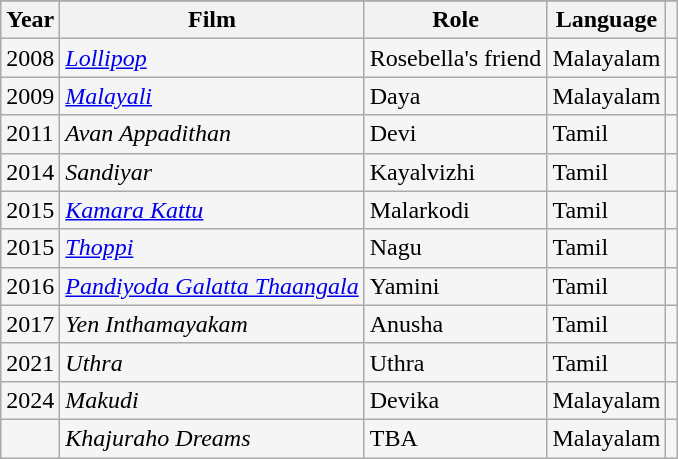<table class="wikitable sortable" style="background:#f5f5f5;">
<tr style="background:#B0C4DE;">
</tr>
<tr>
<th>Year</th>
<th>Film</th>
<th>Role</th>
<th>Language</th>
<th></th>
</tr>
<tr>
<td>2008</td>
<td><em><a href='#'>Lollipop</a></em></td>
<td>Rosebella's friend</td>
<td>Malayalam</td>
<td></td>
</tr>
<tr>
<td>2009</td>
<td><em><a href='#'>Malayali</a></em></td>
<td>Daya</td>
<td>Malayalam</td>
<td></td>
</tr>
<tr>
<td>2011</td>
<td><em>Avan Appadithan</em></td>
<td>Devi</td>
<td>Tamil</td>
<td></td>
</tr>
<tr>
<td>2014</td>
<td><em>Sandiyar</em></td>
<td>Kayalvizhi</td>
<td>Tamil</td>
<td></td>
</tr>
<tr>
<td>2015</td>
<td><em><a href='#'>Kamara Kattu</a></em></td>
<td>Malarkodi</td>
<td>Tamil</td>
<td> <br> </td>
</tr>
<tr>
<td>2015</td>
<td><em><a href='#'>Thoppi</a></em></td>
<td>Nagu</td>
<td>Tamil</td>
<td> <br></td>
</tr>
<tr>
<td>2016</td>
<td><em><a href='#'>Pandiyoda Galatta Thaangala</a></em></td>
<td>Yamini</td>
<td>Tamil</td>
<td></td>
</tr>
<tr>
<td>2017</td>
<td><em>Yen Inthamayakam</em></td>
<td>Anusha</td>
<td>Tamil</td>
<td> <br> </td>
</tr>
<tr>
<td>2021</td>
<td><em>Uthra</em></td>
<td>Uthra</td>
<td>Tamil</td>
<td></td>
</tr>
<tr>
<td>2024</td>
<td><em>Makudi</em></td>
<td>Devika</td>
<td>Malayalam</td>
<td></td>
</tr>
<tr>
<td></td>
<td><em>Khajuraho Dreams</em> </td>
<td>TBA</td>
<td>Malayalam</td>
<td></td>
</tr>
</table>
